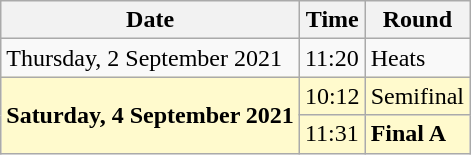<table class="wikitable">
<tr>
<th>Date</th>
<th>Time</th>
<th>Round</th>
</tr>
<tr>
<td>Thursday, 2 September 2021</td>
<td>11:20</td>
<td>Heats</td>
</tr>
<tr style=background:lemonchiffon>
<td rowspan=2><strong>Saturday, 4 September 2021</strong></td>
<td>10:12</td>
<td>Semifinal</td>
</tr>
<tr style=background:lemonchiffon>
<td>11:31</td>
<td><strong>Final A</strong></td>
</tr>
</table>
